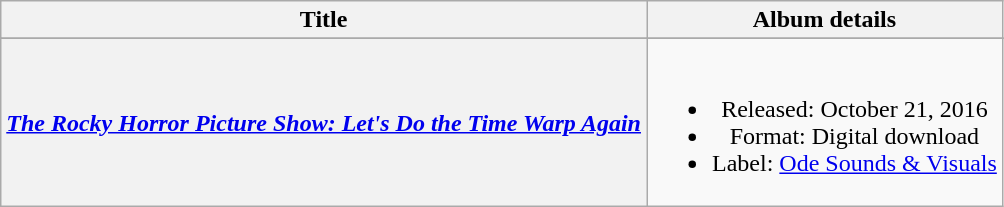<table class="wikitable plainrowheaders" style="text-align:center;">
<tr>
<th scope="col">Title</th>
<th scope="col">Album details</th>
</tr>
<tr>
</tr>
<tr>
<th scope="row"><em><a href='#'>The Rocky Horror Picture Show: Let's Do the Time Warp Again</a></em></th>
<td><br><ul><li>Released: October 21, 2016</li><li>Format: Digital download</li><li>Label: <a href='#'>Ode Sounds & Visuals</a></li></ul></td>
</tr>
</table>
